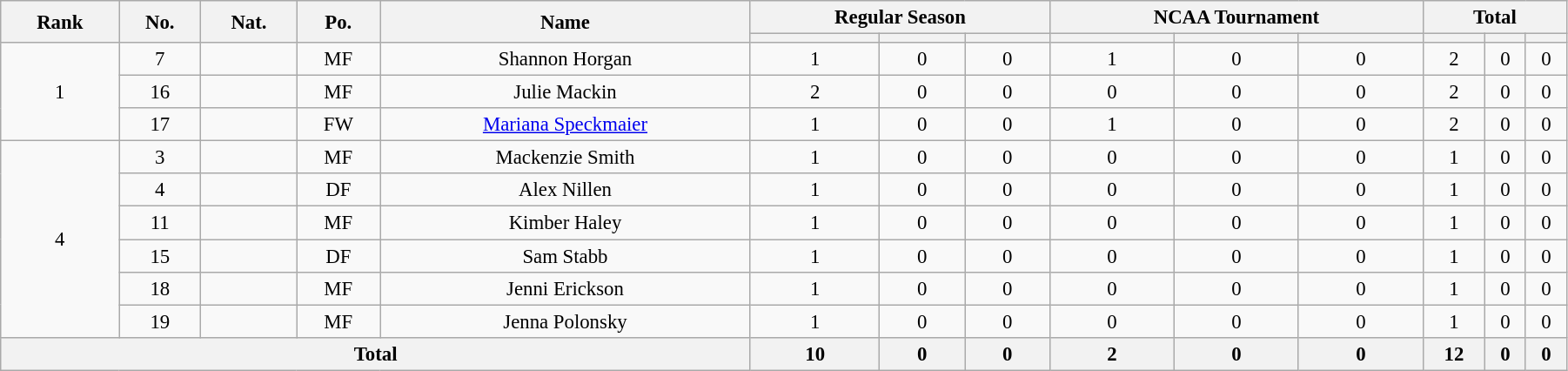<table class="wikitable" style="text-align:center; font-size:95%; width:95%;">
<tr>
<th rowspan=2>Rank</th>
<th rowspan=2>No.</th>
<th rowspan=2>Nat.</th>
<th rowspan=2>Po.</th>
<th rowspan=2>Name</th>
<th colspan=3>Regular Season</th>
<th colspan=3>NCAA Tournament</th>
<th colspan=3>Total</th>
</tr>
<tr>
<th></th>
<th></th>
<th></th>
<th></th>
<th></th>
<th></th>
<th></th>
<th></th>
<th></th>
</tr>
<tr>
<td rowspan="3">1</td>
<td>7</td>
<td></td>
<td>MF</td>
<td>Shannon Horgan</td>
<td>1</td>
<td>0</td>
<td>0</td>
<td>1</td>
<td>0</td>
<td>0</td>
<td>2</td>
<td>0</td>
<td>0</td>
</tr>
<tr>
<td>16</td>
<td></td>
<td>MF</td>
<td>Julie Mackin</td>
<td>2</td>
<td>0</td>
<td>0</td>
<td>0</td>
<td>0</td>
<td>0</td>
<td>2</td>
<td>0</td>
<td>0</td>
</tr>
<tr>
<td>17</td>
<td></td>
<td>FW</td>
<td><a href='#'>Mariana Speckmaier</a></td>
<td>1</td>
<td>0</td>
<td>0</td>
<td>1</td>
<td>0</td>
<td>0</td>
<td>2</td>
<td>0</td>
<td>0</td>
</tr>
<tr>
<td rowspan="6">4</td>
<td>3</td>
<td></td>
<td>MF</td>
<td>Mackenzie Smith</td>
<td>1</td>
<td>0</td>
<td>0</td>
<td>0</td>
<td>0</td>
<td>0</td>
<td>1</td>
<td>0</td>
<td>0</td>
</tr>
<tr>
<td>4</td>
<td></td>
<td>DF</td>
<td>Alex Nillen</td>
<td>1</td>
<td>0</td>
<td>0</td>
<td>0</td>
<td>0</td>
<td>0</td>
<td>1</td>
<td>0</td>
<td>0</td>
</tr>
<tr>
<td>11</td>
<td></td>
<td>MF</td>
<td>Kimber Haley</td>
<td>1</td>
<td>0</td>
<td>0</td>
<td>0</td>
<td>0</td>
<td>0</td>
<td>1</td>
<td>0</td>
<td>0</td>
</tr>
<tr>
<td>15</td>
<td></td>
<td>DF</td>
<td>Sam Stabb</td>
<td>1</td>
<td>0</td>
<td>0</td>
<td>0</td>
<td>0</td>
<td>0</td>
<td>1</td>
<td>0</td>
<td>0</td>
</tr>
<tr>
<td>18</td>
<td></td>
<td>MF</td>
<td>Jenni Erickson</td>
<td>1</td>
<td>0</td>
<td>0</td>
<td>0</td>
<td>0</td>
<td>0</td>
<td>1</td>
<td>0</td>
<td>0</td>
</tr>
<tr>
<td>19</td>
<td></td>
<td>MF</td>
<td>Jenna Polonsky</td>
<td>1</td>
<td>0</td>
<td>0</td>
<td>0</td>
<td>0</td>
<td>0</td>
<td>1</td>
<td>0</td>
<td>0</td>
</tr>
<tr>
<th colspan=5>Total</th>
<th>10</th>
<th>0</th>
<th>0</th>
<th>2</th>
<th>0</th>
<th>0</th>
<th>12</th>
<th>0</th>
<th>0</th>
</tr>
</table>
